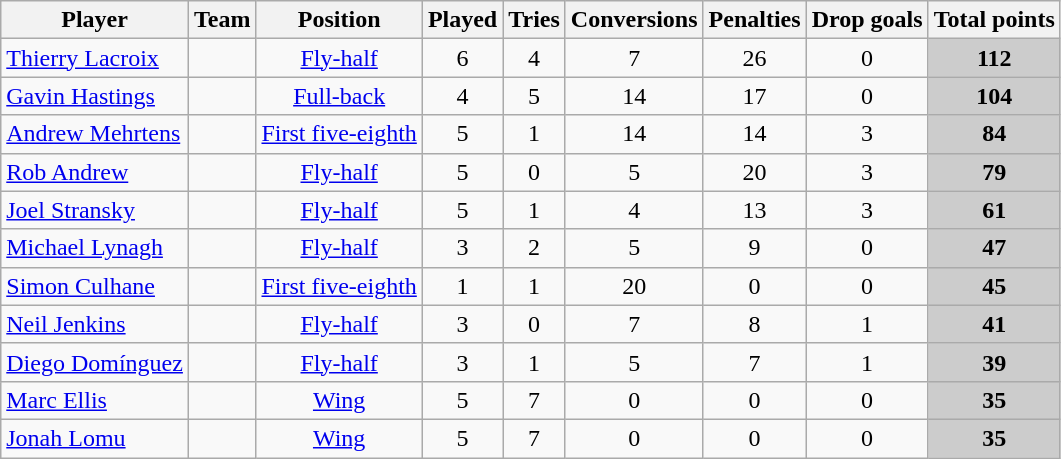<table class="wikitable" style="text-align:center">
<tr>
<th>Player</th>
<th>Team</th>
<th>Position</th>
<th>Played</th>
<th>Tries</th>
<th>Conversions</th>
<th>Penalties</th>
<th>Drop goals</th>
<th>Total points</th>
</tr>
<tr>
<td align="left"><a href='#'>Thierry Lacroix</a></td>
<td align="left"></td>
<td><a href='#'>Fly-half</a></td>
<td>6</td>
<td>4</td>
<td>7</td>
<td>26</td>
<td>0</td>
<td ! scope=row style="background:#ccc"><strong>112</strong></td>
</tr>
<tr>
<td align="left"><a href='#'>Gavin Hastings</a></td>
<td align="left"></td>
<td><a href='#'>Full-back</a></td>
<td>4</td>
<td>5</td>
<td>14</td>
<td>17</td>
<td>0</td>
<td ! scope=row style="background:#ccc"><strong>104</strong></td>
</tr>
<tr>
<td align="left"><a href='#'>Andrew Mehrtens</a></td>
<td align="left"></td>
<td><a href='#'>First five-eighth</a></td>
<td>5</td>
<td>1</td>
<td>14</td>
<td>14</td>
<td>3</td>
<td ! scope=row style="background:#ccc"><strong>84</strong></td>
</tr>
<tr>
<td align="left"><a href='#'>Rob Andrew</a></td>
<td align="left"></td>
<td><a href='#'>Fly-half</a></td>
<td>5</td>
<td>0</td>
<td>5</td>
<td>20</td>
<td>3</td>
<td ! scope=row style="background:#ccc"><strong>79</strong></td>
</tr>
<tr>
<td align="left"><a href='#'>Joel Stransky</a></td>
<td align="left"></td>
<td><a href='#'>Fly-half</a></td>
<td>5</td>
<td>1</td>
<td>4</td>
<td>13</td>
<td>3</td>
<td ! scope=row style="background:#ccc"><strong>61</strong></td>
</tr>
<tr>
<td align="left"><a href='#'>Michael Lynagh</a></td>
<td align="left"></td>
<td><a href='#'>Fly-half</a></td>
<td>3</td>
<td>2</td>
<td>5</td>
<td>9</td>
<td>0</td>
<td ! scope=row style="background:#ccc"><strong>47</strong></td>
</tr>
<tr>
<td align="left"><a href='#'>Simon Culhane</a></td>
<td align="left"></td>
<td><a href='#'>First five-eighth</a></td>
<td>1</td>
<td>1</td>
<td>20</td>
<td>0</td>
<td>0</td>
<td ! scope=row style="background:#ccc"><strong>45</strong></td>
</tr>
<tr>
<td align="left"><a href='#'>Neil Jenkins</a></td>
<td align="left"></td>
<td><a href='#'>Fly-half</a></td>
<td>3</td>
<td>0</td>
<td>7</td>
<td>8</td>
<td>1</td>
<td ! scope=row style="background:#ccc"><strong>41</strong></td>
</tr>
<tr>
<td align="left"><a href='#'>Diego Domínguez</a></td>
<td align="left"></td>
<td><a href='#'>Fly-half</a></td>
<td>3</td>
<td>1</td>
<td>5</td>
<td>7</td>
<td>1</td>
<td ! scope=row style="background:#ccc"><strong>39</strong></td>
</tr>
<tr>
<td align="left"><a href='#'>Marc Ellis</a></td>
<td align="left"></td>
<td><a href='#'>Wing</a></td>
<td>5</td>
<td>7</td>
<td>0</td>
<td>0</td>
<td>0</td>
<td ! scope=row style="background:#ccc"><strong>35</strong></td>
</tr>
<tr>
<td align="left"><a href='#'>Jonah Lomu</a></td>
<td align="left"></td>
<td><a href='#'>Wing</a></td>
<td>5</td>
<td>7</td>
<td>0</td>
<td>0</td>
<td>0</td>
<td ! scope=row style="background:#ccc"><strong>35</strong></td>
</tr>
</table>
